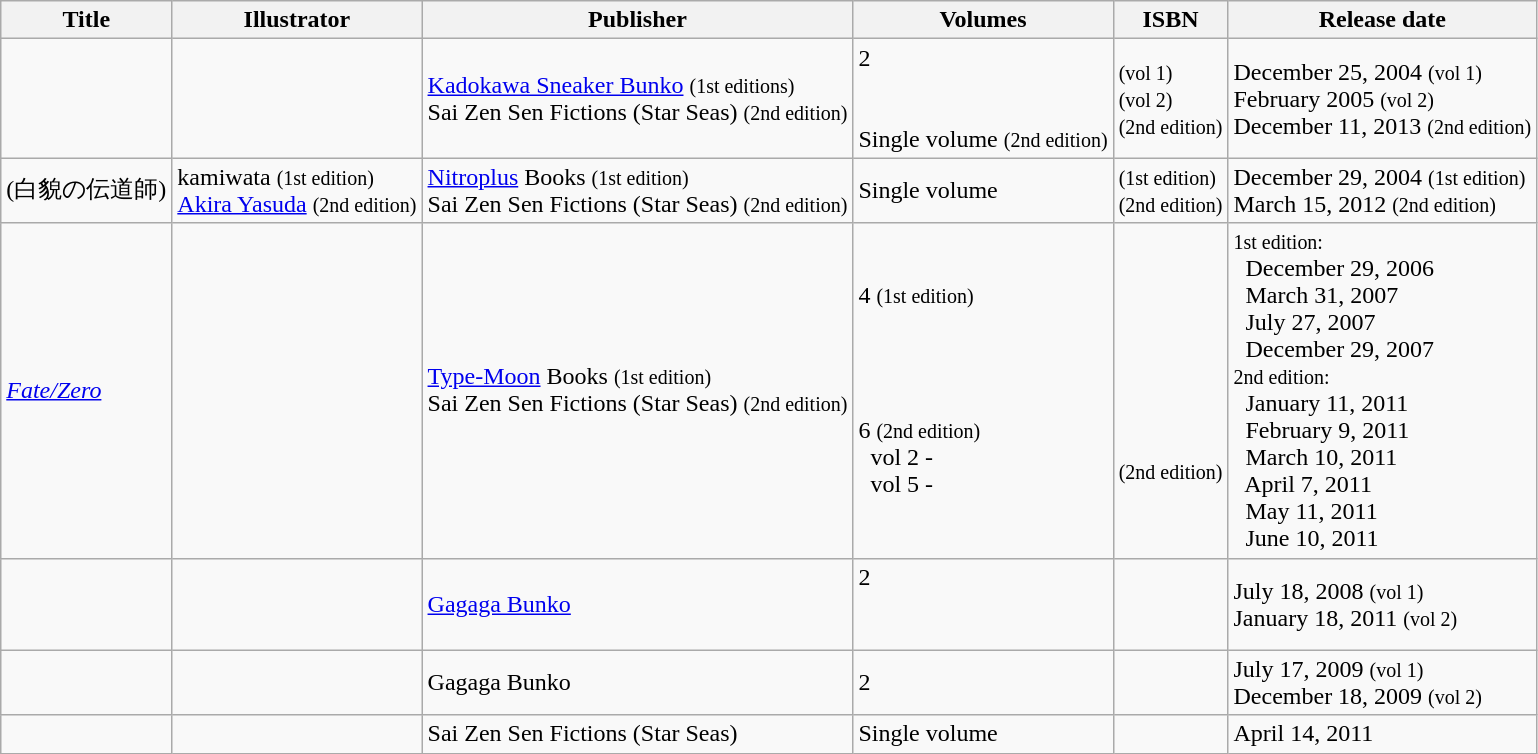<table class="wikitable sortable">
<tr>
<th>Title</th>
<th>Illustrator</th>
<th>Publisher</th>
<th>Volumes</th>
<th>ISBN</th>
<th>Release date</th>
</tr>
<tr>
<td></td>
<td></td>
<td><a href='#'>Kadokawa Sneaker Bunko</a> <small>(1st editions)</small><br>Sai Zen Sen Fictions (Star Seas) <small>(2nd edition)</small></td>
<td>2<br>   <br>   <br>Single volume <small>(2nd edition)</small></td>
<td> <small>(vol 1)</small><br> <small>(vol 2)</small><br> <small>(2nd edition)</small></td>
<td>December 25, 2004 <small>(vol 1)</small><br>February 2005 <small>(vol 2)</small><br>December 11, 2013 <small>(2nd edition)</small></td>
</tr>
<tr>
<td><em></em> (白貌の伝道師)</td>
<td>kamiwata <small>(1st edition)</small><br><a href='#'>Akira Yasuda</a> <small>(2nd edition)</small></td>
<td><a href='#'>Nitroplus</a> Books <small>(1st edition)</small><br>Sai Zen Sen Fictions (Star Seas) <small>(2nd edition)</small></td>
<td>Single volume</td>
<td> <small>(1st edition)</small><br> <small>(2nd edition)</small></td>
<td>December 29, 2004 <small>(1st edition)</small><br>March 15, 2012 <small>(2nd edition)</small></td>
</tr>
<tr>
<td><em><a href='#'>Fate/Zero</a></em></td>
<td></td>
<td><a href='#'>Type-Moon</a> Books <small>(1st edition)</small><br>Sai Zen Sen Fictions (Star Seas) <small>(2nd edition)</small></td>
<td>4 <small>(1st edition)</small><br>   <br>   <br>   <br>   <br>6 <small>(2nd edition)</small><br>   vol 2 - <br>   vol 5 - </td>
<td><br><br><br><br><br><br><small>(2nd edition)</small></td>
<td><small>1st edition:</small><br>   December 29, 2006<br>   March 31, 2007<br>   July 27, 2007<br>   December 29, 2007<br><small>2nd edition:</small><br>   January 11, 2011<br>   February 9, 2011<br>   March 10, 2011<br>   April 7, 2011<br>   May 11, 2011<br>   June 10, 2011</td>
</tr>
<tr>
<td></td>
<td></td>
<td><a href='#'>Gagaga Bunko</a></td>
<td>2<br>   <br>   </td>
<td><br></td>
<td>July 18, 2008 <small>(vol 1)</small><br>January 18, 2011 <small>(vol 2)</small></td>
</tr>
<tr>
<td></td>
<td></td>
<td>Gagaga Bunko</td>
<td>2</td>
<td><br></td>
<td>July 17, 2009 <small>(vol 1)</small><br>December 18, 2009 <small>(vol 2)</small></td>
</tr>
<tr>
<td></td>
<td></td>
<td>Sai Zen Sen Fictions (Star Seas)</td>
<td>Single volume</td>
<td></td>
<td>April 14, 2011</td>
</tr>
</table>
